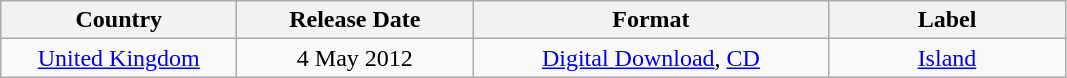<table class="wikitable" style="text-align: center;">
<tr>
<th style="width: 150px;">Country</th>
<th style="width: 150px;">Release Date</th>
<th style="width: 230px;">Format</th>
<th style="width: 150px;">Label</th>
</tr>
<tr>
<td><a href='#'>United Kingdom</a></td>
<td>4 May 2012</td>
<td><a href='#'>Digital Download</a>, <a href='#'>CD</a></td>
<td><a href='#'>Island</a></td>
</tr>
</table>
